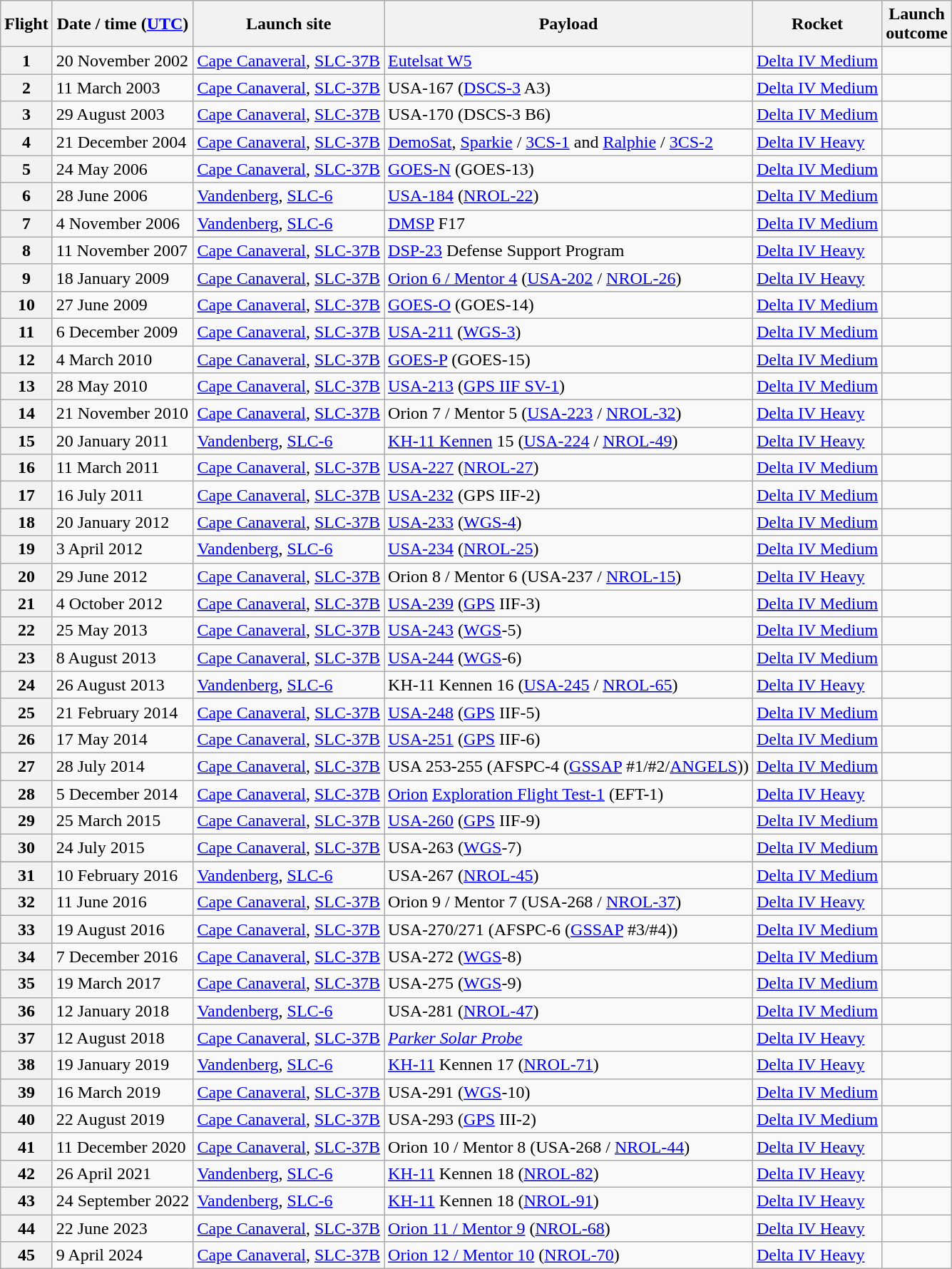<table class="wikitable sticky-header">
<tr>
<th scope="col">Flight</th>
<th scope="col">Date / time (<a href='#'>UTC</a>)</th>
<th scope="col">Launch site</th>
<th scope="col">Payload</th>
<th>Rocket</th>
<th scope="col">Launch <br>outcome</th>
</tr>
<tr>
<th>1</th>
<td>20 November 2002</td>
<td><a href='#'>Cape Canaveral</a>, <a href='#'>SLC-37B</a></td>
<td><a href='#'>Eutelsat W5</a></td>
<td><a href='#'>Delta IV Medium</a></td>
<td></td>
</tr>
<tr>
<th>2</th>
<td>11 March 2003</td>
<td><a href='#'>Cape Canaveral</a>, <a href='#'>SLC-37B</a></td>
<td>USA-167 (<a href='#'>DSCS-3</a> A3)</td>
<td><a href='#'>Delta IV Medium</a></td>
<td></td>
</tr>
<tr>
<th>3</th>
<td>29 August 2003</td>
<td><a href='#'>Cape Canaveral</a>, <a href='#'>SLC-37B</a></td>
<td>USA-170 (DSCS-3 B6)</td>
<td><a href='#'>Delta IV Medium</a></td>
<td></td>
</tr>
<tr>
<th>4</th>
<td>21 December 2004</td>
<td><a href='#'>Cape Canaveral</a>, <a href='#'>SLC-37B</a></td>
<td><a href='#'>DemoSat</a>, <a href='#'>Sparkie</a> / <a href='#'>3CS-1</a> and <a href='#'>Ralphie</a> / <a href='#'>3CS-2</a></td>
<td><a href='#'>Delta IV Heavy</a></td>
<td></td>
</tr>
<tr>
<th>5</th>
<td>24 May 2006</td>
<td><a href='#'>Cape Canaveral</a>, <a href='#'>SLC-37B</a></td>
<td><a href='#'>GOES-N</a> (GOES-13)</td>
<td><a href='#'>Delta IV Medium</a></td>
<td></td>
</tr>
<tr>
<th>6</th>
<td>28 June 2006</td>
<td><a href='#'>Vandenberg</a>, <a href='#'>SLC-6</a></td>
<td><a href='#'>USA-184</a> (<a href='#'>NROL-22</a>)</td>
<td><a href='#'>Delta IV Medium</a></td>
<td></td>
</tr>
<tr>
<th>7</th>
<td>4 November 2006</td>
<td><a href='#'>Vandenberg</a>, <a href='#'>SLC-6</a></td>
<td><a href='#'>DMSP</a> F17</td>
<td><a href='#'>Delta IV Medium</a></td>
<td></td>
</tr>
<tr>
<th>8</th>
<td>11 November 2007</td>
<td><a href='#'>Cape Canaveral</a>, <a href='#'>SLC-37B</a></td>
<td><a href='#'>DSP-23</a> Defense Support Program</td>
<td><a href='#'>Delta IV Heavy</a></td>
<td></td>
</tr>
<tr>
<th>9</th>
<td>18 January 2009</td>
<td><a href='#'>Cape Canaveral</a>, <a href='#'>SLC-37B</a></td>
<td><a href='#'>Orion 6 / Mentor 4</a> (<a href='#'>USA-202</a> / <a href='#'>NROL-26</a>)</td>
<td><a href='#'>Delta IV Heavy</a></td>
<td></td>
</tr>
<tr>
<th>10</th>
<td>27 June 2009</td>
<td><a href='#'>Cape Canaveral</a>, <a href='#'>SLC-37B</a></td>
<td><a href='#'>GOES-O</a> (GOES-14)</td>
<td><a href='#'>Delta IV Medium</a></td>
<td></td>
</tr>
<tr>
<th>11</th>
<td>6 December 2009</td>
<td><a href='#'>Cape Canaveral</a>, <a href='#'>SLC-37B</a></td>
<td><a href='#'>USA-211</a> (<a href='#'>WGS-3</a>)</td>
<td><a href='#'>Delta IV Medium</a></td>
<td></td>
</tr>
<tr>
<th>12</th>
<td>4 March 2010</td>
<td><a href='#'>Cape Canaveral</a>, <a href='#'>SLC-37B</a></td>
<td><a href='#'>GOES-P</a> (GOES-15)</td>
<td><a href='#'>Delta IV Medium</a></td>
<td></td>
</tr>
<tr>
<th>13</th>
<td>28 May 2010</td>
<td><a href='#'>Cape Canaveral</a>, <a href='#'>SLC-37B</a></td>
<td><a href='#'>USA-213</a> (<a href='#'>GPS IIF SV-1</a>)</td>
<td><a href='#'>Delta IV Medium</a></td>
<td></td>
</tr>
<tr>
<th>14</th>
<td>21 November 2010</td>
<td><a href='#'>Cape Canaveral</a>, <a href='#'>SLC-37B</a></td>
<td>Orion 7 / Mentor 5 (<a href='#'>USA-223</a> / <a href='#'>NROL-32</a>)</td>
<td><a href='#'>Delta IV Heavy</a></td>
<td></td>
</tr>
<tr>
<th>15</th>
<td>20 January 2011</td>
<td><a href='#'>Vandenberg</a>, <a href='#'>SLC-6</a></td>
<td><a href='#'>KH-11 Kennen</a> 15 (<a href='#'>USA-224</a> / <a href='#'>NROL-49</a>)</td>
<td><a href='#'>Delta IV Heavy</a></td>
<td></td>
</tr>
<tr>
<th>16</th>
<td>11 March 2011</td>
<td><a href='#'>Cape Canaveral</a>, <a href='#'>SLC-37B</a></td>
<td><a href='#'>USA-227</a> (<a href='#'>NROL-27</a>)</td>
<td><a href='#'>Delta IV Medium</a></td>
<td></td>
</tr>
<tr>
<th>17</th>
<td>16 July 2011</td>
<td><a href='#'>Cape Canaveral</a>, <a href='#'>SLC-37B</a></td>
<td><a href='#'>USA-232</a> (GPS IIF-2)</td>
<td><a href='#'>Delta IV Medium</a></td>
<td></td>
</tr>
<tr>
<th>18</th>
<td>20 January 2012</td>
<td><a href='#'>Cape Canaveral</a>, <a href='#'>SLC-37B</a></td>
<td><a href='#'>USA-233</a> (<a href='#'>WGS-4</a>)</td>
<td><a href='#'>Delta IV Medium</a></td>
<td></td>
</tr>
<tr>
<th>19</th>
<td>3 April 2012</td>
<td><a href='#'>Vandenberg</a>, <a href='#'>SLC-6</a></td>
<td><a href='#'>USA-234</a> (<a href='#'>NROL-25</a>)</td>
<td><a href='#'>Delta IV Medium</a></td>
<td></td>
</tr>
<tr>
<th>20</th>
<td>29 June 2012</td>
<td><a href='#'>Cape Canaveral</a>, <a href='#'>SLC-37B</a></td>
<td>Orion 8 / Mentor 6 (USA-237 / <a href='#'>NROL-15</a>)</td>
<td><a href='#'>Delta IV Heavy</a></td>
<td></td>
</tr>
<tr>
<th>21</th>
<td>4 October 2012</td>
<td><a href='#'>Cape Canaveral</a>, <a href='#'>SLC-37B</a></td>
<td><a href='#'>USA-239</a> (<a href='#'>GPS</a> IIF-3)</td>
<td><a href='#'>Delta IV Medium</a></td>
<td></td>
</tr>
<tr>
<th>22</th>
<td>25 May 2013</td>
<td><a href='#'>Cape Canaveral</a>, <a href='#'>SLC-37B</a></td>
<td><a href='#'>USA-243</a> (<a href='#'>WGS</a>-5)</td>
<td><a href='#'>Delta IV Medium</a></td>
<td></td>
</tr>
<tr>
<th>23</th>
<td>8 August 2013</td>
<td><a href='#'>Cape Canaveral</a>, <a href='#'>SLC-37B</a></td>
<td><a href='#'>USA-244</a> (<a href='#'>WGS</a>-6)</td>
<td><a href='#'>Delta IV Medium</a></td>
<td></td>
</tr>
<tr>
<th>24</th>
<td>26 August 2013</td>
<td><a href='#'>Vandenberg</a>, <a href='#'>SLC-6</a></td>
<td>KH-11 Kennen 16 (<a href='#'>USA-245</a> / <a href='#'>NROL-65</a>)</td>
<td><a href='#'>Delta IV Heavy</a></td>
<td></td>
</tr>
<tr>
<th>25</th>
<td>21 February 2014</td>
<td><a href='#'>Cape Canaveral</a>, <a href='#'>SLC-37B</a></td>
<td><a href='#'>USA-248</a> (<a href='#'>GPS</a> IIF-5)</td>
<td><a href='#'>Delta IV Medium</a></td>
<td></td>
</tr>
<tr>
<th>26</th>
<td>17 May 2014</td>
<td><a href='#'>Cape Canaveral</a>, <a href='#'>SLC-37B</a></td>
<td><a href='#'>USA-251</a> (<a href='#'>GPS</a> IIF-6)</td>
<td><a href='#'>Delta IV Medium</a></td>
<td></td>
</tr>
<tr>
<th>27</th>
<td>28 July 2014</td>
<td><a href='#'>Cape Canaveral</a>, <a href='#'>SLC-37B</a></td>
<td>USA 253-255 (AFSPC-4 (<a href='#'>GSSAP</a> #1/#2/<a href='#'>ANGELS</a>))</td>
<td><a href='#'>Delta IV Medium</a></td>
<td></td>
</tr>
<tr>
<th>28</th>
<td>5 December 2014</td>
<td><a href='#'>Cape Canaveral</a>, <a href='#'>SLC-37B</a></td>
<td><a href='#'>Orion</a> <a href='#'>Exploration Flight Test-1</a> (EFT-1)</td>
<td><a href='#'>Delta IV Heavy</a></td>
<td></td>
</tr>
<tr>
<th>29</th>
<td>25 March 2015</td>
<td><a href='#'>Cape Canaveral</a>, <a href='#'>SLC-37B</a></td>
<td><a href='#'>USA-260</a> (<a href='#'>GPS</a> IIF-9)</td>
<td><a href='#'>Delta IV Medium</a></td>
<td></td>
</tr>
<tr>
<th>30</th>
<td>24 July 2015</td>
<td><a href='#'>Cape Canaveral</a>, <a href='#'>SLC-37B</a></td>
<td>USA-263 (<a href='#'>WGS</a>-7)</td>
<td><a href='#'>Delta IV Medium</a></td>
<td></td>
</tr>
<tr>
</tr>
<tr>
<th>31</th>
<td>10 February 2016</td>
<td><a href='#'>Vandenberg</a>, <a href='#'>SLC-6</a></td>
<td>USA-267 (<a href='#'>NROL-45</a>)</td>
<td><a href='#'>Delta IV Medium</a></td>
<td></td>
</tr>
<tr>
<th>32</th>
<td>11 June 2016</td>
<td><a href='#'>Cape Canaveral</a>, <a href='#'>SLC-37B</a></td>
<td>Orion 9 / Mentor 7 (USA-268 / <a href='#'>NROL-37</a>)</td>
<td><a href='#'>Delta IV Heavy</a></td>
<td></td>
</tr>
<tr>
<th>33</th>
<td>19 August 2016</td>
<td><a href='#'>Cape Canaveral</a>, <a href='#'>SLC-37B</a></td>
<td>USA-270/271 (AFSPC-6 (<a href='#'>GSSAP</a> #3/#4))</td>
<td><a href='#'>Delta IV Medium</a></td>
<td></td>
</tr>
<tr>
<th>34</th>
<td>7 December 2016</td>
<td><a href='#'>Cape Canaveral</a>, <a href='#'>SLC-37B</a></td>
<td>USA-272 (<a href='#'>WGS</a>-8)</td>
<td><a href='#'>Delta IV Medium</a></td>
<td></td>
</tr>
<tr>
<th>35</th>
<td>19 March 2017</td>
<td><a href='#'>Cape Canaveral</a>, <a href='#'>SLC-37B</a></td>
<td>USA-275 (<a href='#'>WGS</a>-9)</td>
<td><a href='#'>Delta IV Medium</a></td>
<td></td>
</tr>
<tr>
<th>36</th>
<td>12 January 2018</td>
<td><a href='#'>Vandenberg</a>, <a href='#'>SLC-6</a></td>
<td>USA-281 (<a href='#'>NROL-47</a>)</td>
<td><a href='#'>Delta IV Medium</a></td>
<td></td>
</tr>
<tr>
<th>37</th>
<td>12 August 2018</td>
<td><a href='#'>Cape Canaveral</a>, <a href='#'>SLC-37B</a></td>
<td><em><a href='#'>Parker Solar Probe</a></em></td>
<td><a href='#'>Delta IV Heavy</a></td>
<td></td>
</tr>
<tr>
<th>38</th>
<td>19 January 2019</td>
<td><a href='#'>Vandenberg</a>, <a href='#'>SLC-6</a></td>
<td><a href='#'>KH-11</a> Kennen 17 (<a href='#'>NROL-71</a>)</td>
<td><a href='#'>Delta IV Heavy</a></td>
<td></td>
</tr>
<tr>
<th>39</th>
<td>16 March 2019</td>
<td><a href='#'>Cape Canaveral</a>, <a href='#'>SLC-37B</a></td>
<td>USA-291 (<a href='#'>WGS</a>-10)</td>
<td><a href='#'>Delta IV Medium</a></td>
<td></td>
</tr>
<tr>
<th>40</th>
<td>22 August 2019</td>
<td><a href='#'>Cape Canaveral</a>, <a href='#'>SLC-37B</a></td>
<td>USA-293 (<a href='#'>GPS</a> III-2)</td>
<td><a href='#'>Delta IV Medium</a></td>
<td></td>
</tr>
<tr>
<th>41</th>
<td>11 December 2020</td>
<td><a href='#'>Cape Canaveral</a>, <a href='#'>SLC-37B</a></td>
<td>Orion 10 / Mentor 8 (USA-268 / <a href='#'>NROL-44</a>)</td>
<td><a href='#'>Delta IV Heavy</a></td>
<td></td>
</tr>
<tr>
<th>42</th>
<td>26 April 2021</td>
<td><a href='#'>Vandenberg</a>, <a href='#'>SLC-6</a></td>
<td><a href='#'>KH-11</a> Kennen 18 (<a href='#'>NROL-82</a>)</td>
<td><a href='#'>Delta IV Heavy</a></td>
<td></td>
</tr>
<tr>
<th>43</th>
<td>24 September 2022</td>
<td><a href='#'>Vandenberg</a>, <a href='#'>SLC-6</a></td>
<td><a href='#'>KH-11</a> Kennen 18 (<a href='#'>NROL-91</a>)</td>
<td><a href='#'>Delta IV Heavy</a></td>
<td></td>
</tr>
<tr>
<th>44</th>
<td>22 June 2023</td>
<td><a href='#'>Cape Canaveral</a>, <a href='#'>SLC-37B</a></td>
<td><a href='#'>Orion 11 / Mentor 9</a> (<a href='#'>NROL-68</a>)</td>
<td><a href='#'>Delta IV Heavy</a></td>
<td></td>
</tr>
<tr>
<th>45</th>
<td>9 April 2024</td>
<td><a href='#'>Cape Canaveral</a>, <a href='#'>SLC-37B</a></td>
<td><a href='#'>Orion 12 / Mentor 10</a> (<a href='#'>NROL-70</a>)</td>
<td><a href='#'>Delta IV Heavy</a></td>
<td></td>
</tr>
</table>
